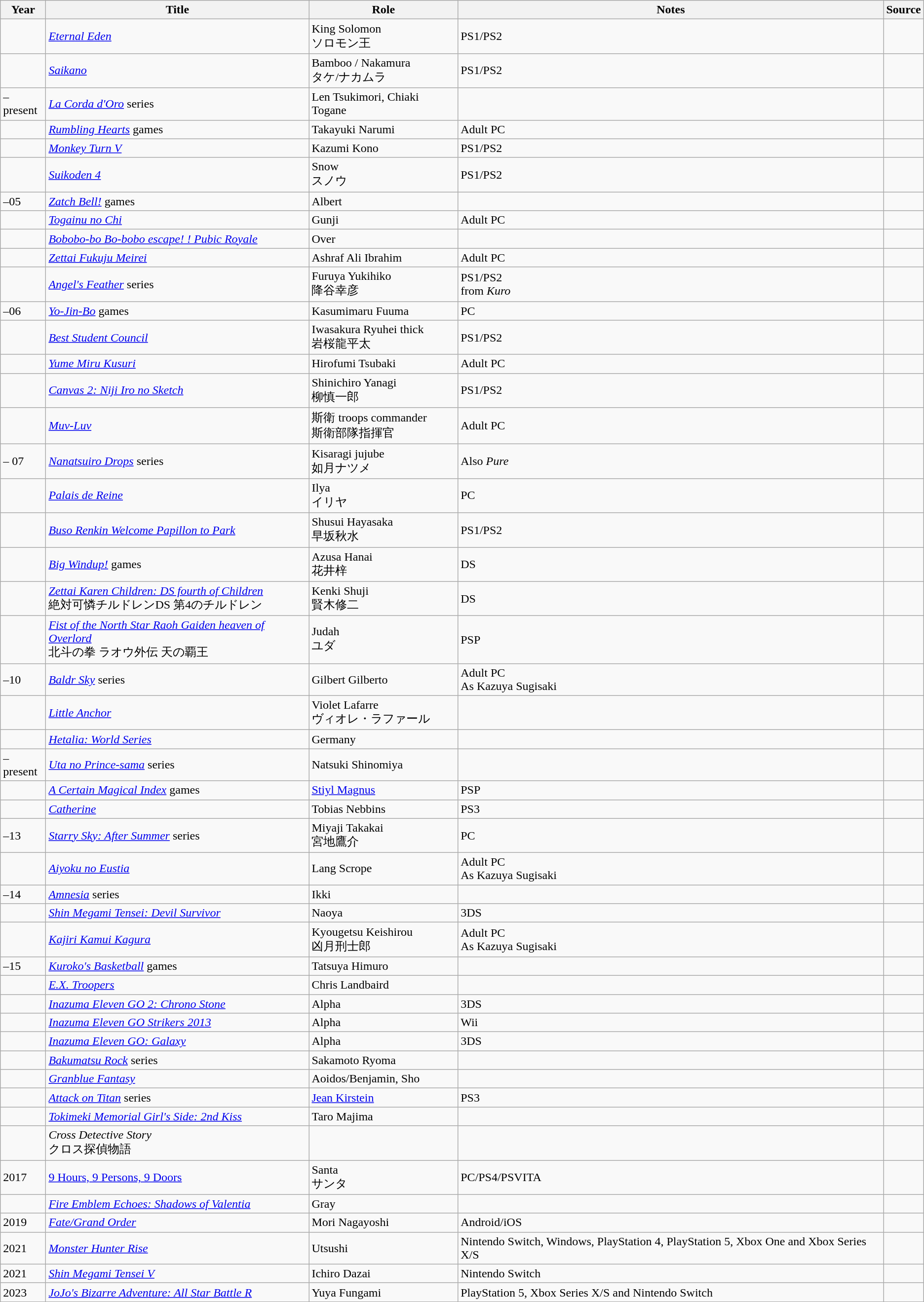<table class="wikitable sortable plainrowheaders">
<tr>
<th>Year</th>
<th>Title</th>
<th>Role</th>
<th class="unsortable">Notes</th>
<th class="unsortable">Source</th>
</tr>
<tr>
<td></td>
<td><em><a href='#'>Eternal Eden</a></em></td>
<td>King Solomon<br>ソロモン王</td>
<td>PS1/PS2</td>
<td></td>
</tr>
<tr>
<td></td>
<td><em><a href='#'>Saikano</a></em></td>
<td>Bamboo / Nakamura<br>タケ/ナカムラ</td>
<td>PS1/PS2</td>
<td></td>
</tr>
<tr>
<td>–present</td>
<td><em><a href='#'>La Corda d'Oro</a></em> series</td>
<td>Len Tsukimori, Chiaki Togane</td>
<td></td>
<td></td>
</tr>
<tr>
<td></td>
<td><em><a href='#'>Rumbling Hearts</a></em> games</td>
<td>Takayuki Narumi</td>
<td>Adult PC</td>
<td></td>
</tr>
<tr>
<td></td>
<td><em><a href='#'>Monkey Turn V</a></em></td>
<td>Kazumi Kono</td>
<td>PS1/PS2</td>
<td></td>
</tr>
<tr>
<td></td>
<td><em><a href='#'>Suikoden 4</a></em></td>
<td>Snow<br>スノウ</td>
<td>PS1/PS2</td>
<td></td>
</tr>
<tr>
<td>–05</td>
<td><em><a href='#'>Zatch Bell!</a></em> games</td>
<td>Albert</td>
<td></td>
<td></td>
</tr>
<tr>
<td></td>
<td><em><a href='#'>Togainu no Chi</a></em></td>
<td>Gunji</td>
<td>Adult PC</td>
<td></td>
</tr>
<tr>
<td></td>
<td><em> <a href='#'>Bobobo-bo Bo-bobo escape! ! Pubic Royale</a></em></td>
<td>Over</td>
<td></td>
<td></td>
</tr>
<tr>
<td></td>
<td><em><a href='#'>Zettai Fukuju Meirei</a></em></td>
<td>Ashraf Ali Ibrahim</td>
<td>Adult PC</td>
<td></td>
</tr>
<tr>
<td></td>
<td><em><a href='#'>Angel's Feather</a></em> series</td>
<td>Furuya Yukihiko<br>降谷幸彦</td>
<td>PS1/PS2<br>from <em>Kuro</em></td>
<td></td>
</tr>
<tr>
<td>–06</td>
<td><em><a href='#'>Yo-Jin-Bo</a></em> games</td>
<td>Kasumimaru Fuuma</td>
<td>PC</td>
<td></td>
</tr>
<tr>
<td></td>
<td><em><a href='#'>Best Student Council</a></em></td>
<td>Iwasakura Ryuhei thick<br>岩桜龍平太</td>
<td>PS1/PS2</td>
<td></td>
</tr>
<tr>
<td></td>
<td><em><a href='#'>Yume Miru Kusuri</a></em></td>
<td>Hirofumi Tsubaki</td>
<td>Adult PC</td>
<td></td>
</tr>
<tr>
<td></td>
<td><em><a href='#'>Canvas 2: Niji Iro no Sketch</a></em></td>
<td>Shinichiro Yanagi<br>柳慎一郎</td>
<td>PS1/PS2</td>
<td></td>
</tr>
<tr>
<td></td>
<td><em><a href='#'>Muv-Luv</a></em></td>
<td>斯衛 troops commander<br>斯衛部隊指揮官</td>
<td>Adult PC</td>
<td></td>
</tr>
<tr>
<td>– 07</td>
<td><em><a href='#'>Nanatsuiro Drops</a></em> series</td>
<td>Kisaragi jujube<br>如月ナツメ</td>
<td>Also <em>Pure</em></td>
<td></td>
</tr>
<tr>
<td></td>
<td><em><a href='#'>Palais de Reine</a></em></td>
<td>Ilya<br>イリヤ</td>
<td>PC</td>
<td></td>
</tr>
<tr>
<td></td>
<td><em><a href='#'>Buso Renkin Welcome Papillon to Park</a></em></td>
<td>Shusui Hayasaka<br>早坂秋水</td>
<td>PS1/PS2</td>
<td></td>
</tr>
<tr>
<td></td>
<td><em><a href='#'>Big Windup!</a></em> games</td>
<td>Azusa Hanai<br>花井梓</td>
<td>DS</td>
<td></td>
</tr>
<tr>
<td></td>
<td><em><a href='#'>Zettai Karen Children: DS fourth of Children</a></em><br>絶対可憐チルドレンDS 第4のチルドレン</td>
<td>Kenki Shuji<br>賢木修二</td>
<td>DS</td>
<td></td>
</tr>
<tr>
<td></td>
<td><em><a href='#'>Fist of the North Star Raoh Gaiden heaven of Overlord</a></em><br>北斗の拳 ラオウ外伝 天の覇王</td>
<td>Judah<br>ユダ</td>
<td>PSP</td>
<td></td>
</tr>
<tr>
<td>–10</td>
<td><em><a href='#'>Baldr Sky</a></em> series</td>
<td>Gilbert Gilberto</td>
<td>Adult PC<br>As Kazuya Sugisaki</td>
<td></td>
</tr>
<tr>
<td></td>
<td><em><a href='#'>Little Anchor</a></em></td>
<td>Violet Lafarre<br>ヴィオレ・ラファール</td>
<td></td>
</tr>
<tr>
<td></td>
<td><em><a href='#'>Hetalia: World Series</a></em></td>
<td>Germany</td>
<td></td>
<td></td>
</tr>
<tr>
<td>–present</td>
<td><em><a href='#'>Uta no Prince-sama</a></em> series</td>
<td>Natsuki Shinomiya</td>
<td></td>
<td></td>
</tr>
<tr>
<td></td>
<td><em><a href='#'>A Certain Magical Index</a></em> games</td>
<td><a href='#'>Stiyl Magnus</a></td>
<td>PSP</td>
<td></td>
</tr>
<tr>
<td></td>
<td><em><a href='#'>Catherine</a></em></td>
<td>Tobias Nebbins</td>
<td>PS3</td>
<td></td>
</tr>
<tr>
<td>–13</td>
<td><em><a href='#'>Starry Sky: After Summer</a></em> series</td>
<td>Miyaji Takakai<br>宮地鷹介</td>
<td>PC</td>
<td></td>
</tr>
<tr>
<td></td>
<td><em><a href='#'>Aiyoku no Eustia</a></em></td>
<td>Lang Scrope</td>
<td>Adult PC<br>As Kazuya Sugisaki</td>
<td></td>
</tr>
<tr>
<td>–14</td>
<td><em><a href='#'>Amnesia</a></em> series</td>
<td>Ikki</td>
<td></td>
<td></td>
</tr>
<tr>
<td></td>
<td><em><a href='#'>Shin Megami Tensei: Devil Survivor</a></em></td>
<td>Naoya</td>
<td>3DS</td>
<td></td>
</tr>
<tr>
<td></td>
<td><em><a href='#'>Kajiri Kamui Kagura</a></em></td>
<td>Kyougetsu Keishirou<br>凶月刑士郎</td>
<td>Adult PC<br>As Kazuya Sugisaki</td>
<td></td>
</tr>
<tr>
<td>–15</td>
<td><em><a href='#'>Kuroko's Basketball</a></em> games</td>
<td>Tatsuya Himuro</td>
<td></td>
<td></td>
</tr>
<tr>
<td></td>
<td><em><a href='#'>E.X. Troopers</a></em></td>
<td>Chris Landbaird</td>
<td></td>
<td></td>
</tr>
<tr>
<td></td>
<td><em><a href='#'>Inazuma Eleven GO 2: Chrono Stone</a></em></td>
<td>Alpha</td>
<td>3DS</td>
<td></td>
</tr>
<tr>
<td></td>
<td><em><a href='#'>Inazuma Eleven GO Strikers 2013</a></em></td>
<td>Alpha</td>
<td>Wii</td>
<td></td>
</tr>
<tr>
<td></td>
<td><em><a href='#'>Inazuma Eleven GO: Galaxy</a></em></td>
<td>Alpha</td>
<td>3DS</td>
<td></td>
</tr>
<tr>
<td></td>
<td><em><a href='#'>Bakumatsu Rock</a></em> series</td>
<td>Sakamoto Ryoma</td>
<td></td>
<td></td>
</tr>
<tr>
<td></td>
<td><em><a href='#'>Granblue Fantasy</a></em></td>
<td>Aoidos/Benjamin, Sho</td>
<td></td>
<td></td>
</tr>
<tr>
<td></td>
<td><em><a href='#'>Attack on Titan</a></em> series</td>
<td><a href='#'>Jean Kirstein</a></td>
<td>PS3</td>
<td></td>
</tr>
<tr>
<td></td>
<td><em><a href='#'>Tokimeki Memorial Girl's Side: 2nd Kiss</a></em></td>
<td>Taro Majima</td>
<td></td>
<td></td>
</tr>
<tr>
<td></td>
<td><em>Cross Detective Story</em><br>クロス探偵物語</td>
<td></td>
<td></td>
<td></td>
</tr>
<tr>
<td>2017</td>
<td><a href='#'>9 Hours, 9 Persons, 9 Doors</a></td>
<td>Santa<br>サンタ</td>
<td>PC/PS4/PSVITA</td>
<td></td>
</tr>
<tr>
<td></td>
<td><em><a href='#'>Fire Emblem Echoes: Shadows of Valentia</a></em></td>
<td>Gray</td>
<td></td>
<td></td>
</tr>
<tr>
<td>2019</td>
<td><em><a href='#'>Fate/Grand Order</a></em></td>
<td>Mori Nagayoshi</td>
<td>Android/iOS</td>
</tr>
<tr>
<td>2021</td>
<td><em><a href='#'>Monster Hunter Rise</a></em></td>
<td>Utsushi</td>
<td>Nintendo Switch, Windows, PlayStation 4, PlayStation 5, Xbox One and Xbox Series X/S</td>
<td></td>
</tr>
<tr>
<td>2021</td>
<td><em><a href='#'>Shin Megami Tensei V</a></em></td>
<td>Ichiro Dazai</td>
<td>Nintendo Switch</td>
<td></td>
</tr>
<tr>
<td>2023</td>
<td><em><a href='#'>JoJo's Bizarre Adventure: All Star Battle R</a></em></td>
<td>Yuya Fungami</td>
<td>PlayStation 5, Xbox Series X/S and Nintendo Switch</td>
<td></td>
</tr>
</table>
